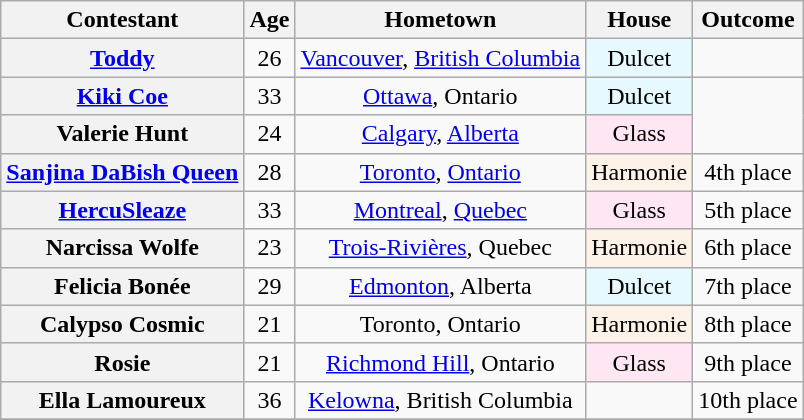<table class="wikitable sortable" style="text-align:center">
<tr>
<th scope="col">Contestant</th>
<th scope="col">Age</th>
<th scope="col">Hometown</th>
<th scope="col">House</th>
<th scope="col">Outcome</th>
</tr>
<tr>
<th scope="row"><a href='#'>Toddy</a></th>
<td>26</td>
<td nowrap><a href='#'>Vancouver</a>, <a href='#'>British Columbia</a></td>
<td bgcolor="#e6f9ff">Dulcet</td>
<td></td>
</tr>
<tr>
<th scope="row"><a href='#'>Kiki Coe</a></th>
<td>33</td>
<td><a href='#'>Ottawa</a>, Ontario</td>
<td bgcolor="#e6f9ff">Dulcet</td>
<td rowspan="2"></td>
</tr>
<tr>
<th scope="row">Valerie Hunt</th>
<td>24</td>
<td><a href='#'>Calgary</a>, <a href='#'>Alberta</a></td>
<td bgcolor="#ffe6f3">Glass</td>
</tr>
<tr>
<th scope="row" nowrap><a href='#'>Sanjina DaBish Queen</a></th>
<td>28</td>
<td><a href='#'>Toronto</a>, <a href='#'>Ontario</a></td>
<td bgcolor="#fdf2e7">Harmonie</td>
<td>4th place</td>
</tr>
<tr>
<th scope="row"><a href='#'>HercuSleaze</a></th>
<td>33</td>
<td><a href='#'>Montreal</a>, <a href='#'>Quebec</a></td>
<td bgcolor="#ffe6f3">Glass</td>
<td>5th place</td>
</tr>
<tr>
<th scope="row">Narcissa Wolfe</th>
<td>23</td>
<td><a href='#'>Trois-Rivières</a>, Quebec</td>
<td bgcolor="#fdf2e7">Harmonie</td>
<td>6th place</td>
</tr>
<tr>
<th scope="row">Felicia Bonée</th>
<td>29</td>
<td><a href='#'>Edmonton</a>, Alberta</td>
<td bgcolor="#e6f9ff">Dulcet</td>
<td>7th place</td>
</tr>
<tr>
<th scope="row">Calypso Cosmic</th>
<td>21</td>
<td>Toronto, Ontario</td>
<td bgcolor="#fdf2e7">Harmonie</td>
<td>8th place</td>
</tr>
<tr>
<th scope="row">Rosie</th>
<td>21</td>
<td><a href='#'>Richmond Hill</a>, Ontario</td>
<td bgcolor="#ffe6f3">Glass</td>
<td>9th place</td>
</tr>
<tr>
<th scope="row">Ella Lamoureux</th>
<td>36</td>
<td><a href='#'>Kelowna</a>, British Columbia</td>
<td></td>
<td>10th place</td>
</tr>
<tr>
</tr>
</table>
